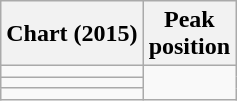<table class="wikitable sortable">
<tr>
<th>Chart (2015)</th>
<th>Peak<br>position</th>
</tr>
<tr>
<td></td>
</tr>
<tr>
<td></td>
</tr>
<tr>
<td></td>
</tr>
</table>
